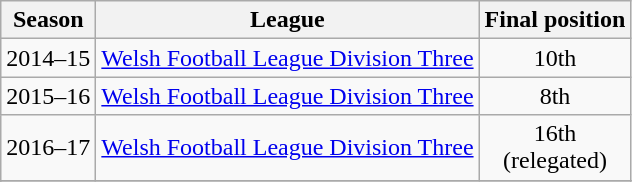<table class="wikitable" style="text-align: center">
<tr>
<th>Season</th>
<th>League</th>
<th>Final position</th>
</tr>
<tr>
<td>2014–15</td>
<td><a href='#'>Welsh Football League Division Three</a></td>
<td>10th</td>
</tr>
<tr>
<td>2015–16</td>
<td><a href='#'>Welsh Football League Division Three</a></td>
<td>8th</td>
</tr>
<tr>
<td>2016–17</td>
<td><a href='#'>Welsh Football League Division Three</a></td>
<td>16th<br>(relegated)</td>
</tr>
<tr>
</tr>
<tr>
</tr>
</table>
